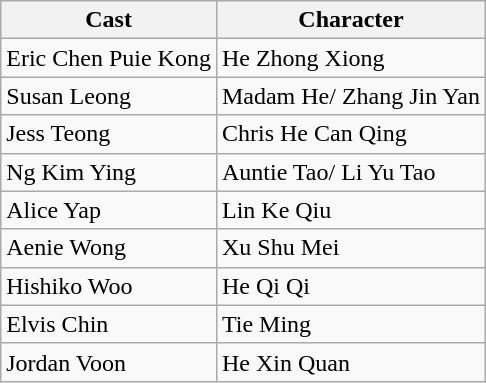<table class="wikitable">
<tr>
<th>Cast</th>
<th>Character</th>
</tr>
<tr>
<td>Eric Chen Puie Kong</td>
<td>He Zhong Xiong</td>
</tr>
<tr>
<td>Susan Leong</td>
<td>Madam He/ Zhang Jin Yan</td>
</tr>
<tr>
<td>Jess Teong</td>
<td>Chris He Can Qing</td>
</tr>
<tr>
<td>Ng Kim Ying</td>
<td>Auntie Tao/ Li Yu Tao</td>
</tr>
<tr>
<td>Alice Yap</td>
<td>Lin Ke Qiu</td>
</tr>
<tr>
<td>Aenie Wong</td>
<td>Xu Shu Mei</td>
</tr>
<tr>
<td>Hishiko Woo</td>
<td>He Qi Qi</td>
</tr>
<tr>
<td>Elvis Chin</td>
<td>Tie Ming</td>
</tr>
<tr>
<td>Jordan Voon</td>
<td>He Xin Quan</td>
</tr>
</table>
